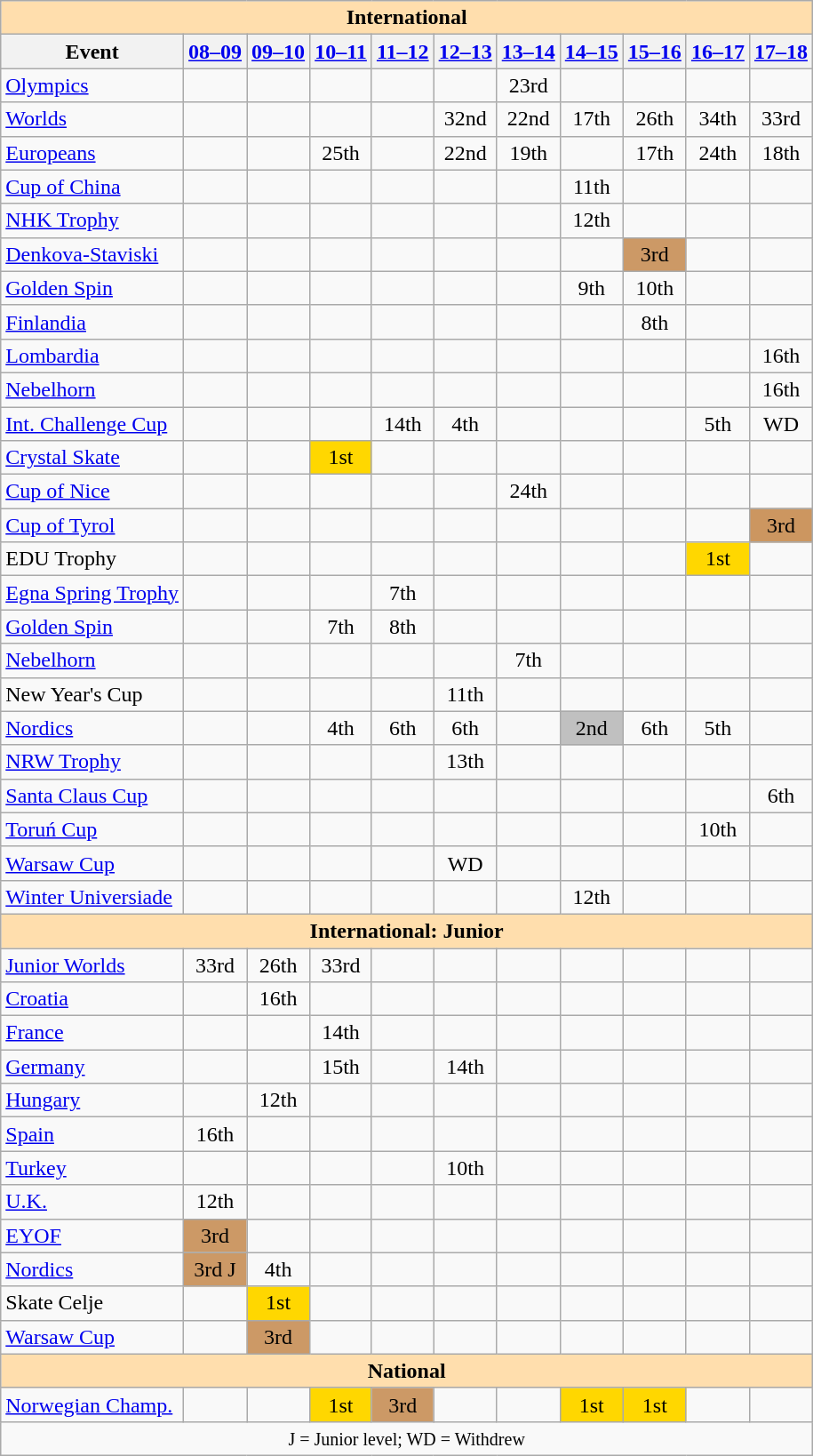<table class="wikitable" style="text-align:center">
<tr>
<th style="background-color: #ffdead; " colspan=11 align=center>International</th>
</tr>
<tr>
<th>Event</th>
<th><a href='#'>08–09</a></th>
<th><a href='#'>09–10</a></th>
<th><a href='#'>10–11</a></th>
<th><a href='#'>11–12</a></th>
<th><a href='#'>12–13</a></th>
<th><a href='#'>13–14</a></th>
<th><a href='#'>14–15</a></th>
<th><a href='#'>15–16</a></th>
<th><a href='#'>16–17</a></th>
<th><a href='#'>17–18</a></th>
</tr>
<tr>
<td align=left><a href='#'>Olympics</a></td>
<td></td>
<td></td>
<td></td>
<td></td>
<td></td>
<td>23rd</td>
<td></td>
<td></td>
<td></td>
<td></td>
</tr>
<tr>
<td align=left><a href='#'>Worlds</a></td>
<td></td>
<td></td>
<td></td>
<td></td>
<td>32nd</td>
<td>22nd</td>
<td>17th</td>
<td>26th</td>
<td>34th</td>
<td>33rd</td>
</tr>
<tr>
<td align=left><a href='#'>Europeans</a></td>
<td></td>
<td></td>
<td>25th</td>
<td></td>
<td>22nd</td>
<td>19th</td>
<td></td>
<td>17th</td>
<td>24th</td>
<td>18th</td>
</tr>
<tr>
<td align=left> <a href='#'>Cup of China</a></td>
<td></td>
<td></td>
<td></td>
<td></td>
<td></td>
<td></td>
<td>11th</td>
<td></td>
<td></td>
<td></td>
</tr>
<tr>
<td align=left> <a href='#'>NHK Trophy</a></td>
<td></td>
<td></td>
<td></td>
<td></td>
<td></td>
<td></td>
<td>12th</td>
<td></td>
<td></td>
<td></td>
</tr>
<tr>
<td align=left> <a href='#'>Denkova-Staviski</a></td>
<td></td>
<td></td>
<td></td>
<td></td>
<td></td>
<td></td>
<td></td>
<td bgcolor=cc9966>3rd</td>
<td></td>
<td></td>
</tr>
<tr>
<td align=left> <a href='#'>Golden Spin</a></td>
<td></td>
<td></td>
<td></td>
<td></td>
<td></td>
<td></td>
<td>9th</td>
<td>10th</td>
<td></td>
<td></td>
</tr>
<tr>
<td align=left> <a href='#'>Finlandia</a></td>
<td></td>
<td></td>
<td></td>
<td></td>
<td></td>
<td></td>
<td></td>
<td>8th</td>
<td></td>
<td></td>
</tr>
<tr>
<td align=left> <a href='#'>Lombardia</a></td>
<td></td>
<td></td>
<td></td>
<td></td>
<td></td>
<td></td>
<td></td>
<td></td>
<td></td>
<td>16th</td>
</tr>
<tr>
<td align=left> <a href='#'>Nebelhorn</a></td>
<td></td>
<td></td>
<td></td>
<td></td>
<td></td>
<td></td>
<td></td>
<td></td>
<td></td>
<td>16th</td>
</tr>
<tr>
<td align=left><a href='#'>Int. Challenge Cup</a></td>
<td></td>
<td></td>
<td></td>
<td>14th</td>
<td>4th</td>
<td></td>
<td></td>
<td></td>
<td>5th</td>
<td>WD</td>
</tr>
<tr>
<td align=left><a href='#'>Crystal Skate</a></td>
<td></td>
<td></td>
<td bgcolor=gold>1st</td>
<td></td>
<td></td>
<td></td>
<td></td>
<td></td>
<td></td>
<td></td>
</tr>
<tr>
<td align=left><a href='#'>Cup of Nice</a></td>
<td></td>
<td></td>
<td></td>
<td></td>
<td></td>
<td>24th</td>
<td></td>
<td></td>
<td></td>
<td></td>
</tr>
<tr>
<td align=left><a href='#'>Cup of Tyrol</a></td>
<td></td>
<td></td>
<td></td>
<td></td>
<td></td>
<td></td>
<td></td>
<td></td>
<td></td>
<td bgcolor=cc966>3rd</td>
</tr>
<tr>
<td align=left>EDU Trophy</td>
<td></td>
<td></td>
<td></td>
<td></td>
<td></td>
<td></td>
<td></td>
<td></td>
<td bgcolor=gold>1st</td>
<td></td>
</tr>
<tr>
<td align=left><a href='#'>Egna Spring Trophy</a></td>
<td></td>
<td></td>
<td></td>
<td>7th</td>
<td></td>
<td></td>
<td></td>
<td></td>
<td></td>
<td></td>
</tr>
<tr>
<td align=left><a href='#'>Golden Spin</a></td>
<td></td>
<td></td>
<td>7th</td>
<td>8th</td>
<td></td>
<td></td>
<td></td>
<td></td>
<td></td>
<td></td>
</tr>
<tr>
<td align=left><a href='#'>Nebelhorn</a></td>
<td></td>
<td></td>
<td></td>
<td></td>
<td></td>
<td>7th</td>
<td></td>
<td></td>
<td></td>
<td></td>
</tr>
<tr>
<td align=left>New Year's Cup</td>
<td></td>
<td></td>
<td></td>
<td></td>
<td>11th</td>
<td></td>
<td></td>
<td></td>
<td></td>
<td></td>
</tr>
<tr>
<td align=left><a href='#'>Nordics</a></td>
<td></td>
<td></td>
<td>4th</td>
<td>6th</td>
<td>6th</td>
<td></td>
<td bgcolor=silver>2nd</td>
<td>6th</td>
<td>5th</td>
<td></td>
</tr>
<tr>
<td align=left><a href='#'>NRW Trophy</a></td>
<td></td>
<td></td>
<td></td>
<td></td>
<td>13th</td>
<td></td>
<td></td>
<td></td>
<td></td>
<td></td>
</tr>
<tr>
<td align=left><a href='#'>Santa Claus Cup</a></td>
<td></td>
<td></td>
<td></td>
<td></td>
<td></td>
<td></td>
<td></td>
<td></td>
<td></td>
<td>6th</td>
</tr>
<tr>
<td align=left><a href='#'>Toruń Cup</a></td>
<td></td>
<td></td>
<td></td>
<td></td>
<td></td>
<td></td>
<td></td>
<td></td>
<td>10th</td>
<td></td>
</tr>
<tr>
<td align=left><a href='#'>Warsaw Cup</a></td>
<td></td>
<td></td>
<td></td>
<td></td>
<td>WD</td>
<td></td>
<td></td>
<td></td>
<td></td>
<td></td>
</tr>
<tr>
<td align=left><a href='#'>Winter Universiade</a></td>
<td></td>
<td></td>
<td></td>
<td></td>
<td></td>
<td></td>
<td>12th</td>
<td></td>
<td></td>
<td></td>
</tr>
<tr>
<th style="background-color: #ffdead; " colspan=11 align=center>International: Junior</th>
</tr>
<tr>
<td align=left><a href='#'>Junior Worlds</a></td>
<td>33rd</td>
<td>26th</td>
<td>33rd</td>
<td></td>
<td></td>
<td></td>
<td></td>
<td></td>
<td></td>
<td></td>
</tr>
<tr>
<td align=left> <a href='#'>Croatia</a></td>
<td></td>
<td>16th</td>
<td></td>
<td></td>
<td></td>
<td></td>
<td></td>
<td></td>
<td></td>
<td></td>
</tr>
<tr>
<td align=left> <a href='#'>France</a></td>
<td></td>
<td></td>
<td>14th</td>
<td></td>
<td></td>
<td></td>
<td></td>
<td></td>
<td></td>
<td></td>
</tr>
<tr>
<td align=left> <a href='#'>Germany</a></td>
<td></td>
<td></td>
<td>15th</td>
<td></td>
<td>14th</td>
<td></td>
<td></td>
<td></td>
<td></td>
<td></td>
</tr>
<tr>
<td align=left> <a href='#'>Hungary</a></td>
<td></td>
<td>12th</td>
<td></td>
<td></td>
<td></td>
<td></td>
<td></td>
<td></td>
<td></td>
<td></td>
</tr>
<tr>
<td align=left> <a href='#'>Spain</a></td>
<td>16th</td>
<td></td>
<td></td>
<td></td>
<td></td>
<td></td>
<td></td>
<td></td>
<td></td>
<td></td>
</tr>
<tr>
<td align=left> <a href='#'>Turkey</a></td>
<td></td>
<td></td>
<td></td>
<td></td>
<td>10th</td>
<td></td>
<td></td>
<td></td>
<td></td>
<td></td>
</tr>
<tr>
<td align=left> <a href='#'>U.K.</a></td>
<td>12th</td>
<td></td>
<td></td>
<td></td>
<td></td>
<td></td>
<td></td>
<td></td>
<td></td>
<td></td>
</tr>
<tr>
<td align=left><a href='#'>EYOF</a></td>
<td bgcolor=cc9966>3rd</td>
<td></td>
<td></td>
<td></td>
<td></td>
<td></td>
<td></td>
<td></td>
<td></td>
<td></td>
</tr>
<tr>
<td align=left><a href='#'>Nordics</a></td>
<td bgcolor=cc9966>3rd J</td>
<td>4th</td>
<td></td>
<td></td>
<td></td>
<td></td>
<td></td>
<td></td>
<td></td>
<td></td>
</tr>
<tr>
<td align=left>Skate Celje</td>
<td></td>
<td bgcolor=gold>1st</td>
<td></td>
<td></td>
<td></td>
<td></td>
<td></td>
<td></td>
<td></td>
<td></td>
</tr>
<tr>
<td align=left><a href='#'>Warsaw Cup</a></td>
<td></td>
<td bgcolor=cc9966>3rd</td>
<td></td>
<td></td>
<td></td>
<td></td>
<td></td>
<td></td>
<td></td>
<td></td>
</tr>
<tr>
<th style="background-color: #ffdead; " colspan=11 align=center>National</th>
</tr>
<tr>
<td align=left><a href='#'>Norwegian Champ.</a></td>
<td></td>
<td></td>
<td bgcolor=gold>1st</td>
<td bgcolor=cc9966>3rd</td>
<td></td>
<td></td>
<td bgcolor=gold>1st</td>
<td bgcolor=gold>1st</td>
<td></td>
<td></td>
</tr>
<tr>
<td colspan=11 align=center><small> J = Junior level; WD = Withdrew </small></td>
</tr>
</table>
